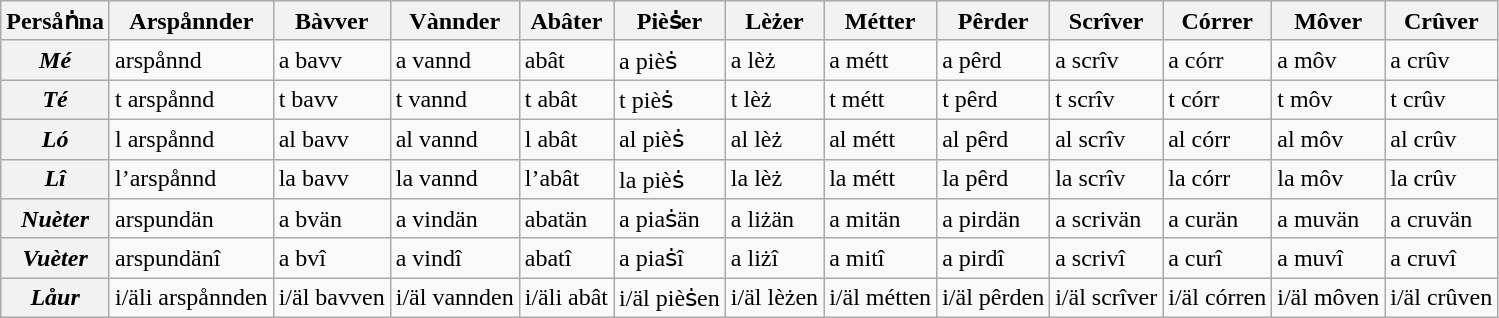<table class="wikitable">
<tr>
<th>Persåṅna</th>
<th>Arspånnder</th>
<th>Bàvver</th>
<th>Vànnder</th>
<th>Abâter</th>
<th>Pièṡer</th>
<th>Lèżer</th>
<th>Métter</th>
<th>Pêrder</th>
<th>Scrîver</th>
<th>Córrer</th>
<th>Môver</th>
<th>Crûver</th>
</tr>
<tr>
<th><em>Mé</em></th>
<td>arspånnd</td>
<td>a bavv</td>
<td>a vannd</td>
<td>abât</td>
<td>a pièṡ</td>
<td>a lèż</td>
<td>a métt</td>
<td>a pêrd</td>
<td>a scrîv</td>
<td>a córr</td>
<td>a môv</td>
<td>a crûv</td>
</tr>
<tr>
<th><em>Té</em></th>
<td>t arspånnd</td>
<td>t bavv</td>
<td>t vannd</td>
<td>t abât</td>
<td>t pièṡ</td>
<td>t lèż</td>
<td>t métt</td>
<td>t pêrd</td>
<td>t scrîv</td>
<td>t córr</td>
<td>t môv</td>
<td>t crûv</td>
</tr>
<tr>
<th><em>Ló</em></th>
<td>l arspånnd</td>
<td>al bavv</td>
<td>al vannd</td>
<td>l abât</td>
<td>al pièṡ</td>
<td>al lèż</td>
<td>al métt</td>
<td>al pêrd</td>
<td>al scrîv</td>
<td>al córr</td>
<td>al môv</td>
<td>al crûv</td>
</tr>
<tr>
<th><em>Lî</em></th>
<td>l’arspånnd</td>
<td>la bavv</td>
<td>la vannd</td>
<td>l’abât</td>
<td>la pièṡ</td>
<td>la lèż</td>
<td>la métt</td>
<td>la pêrd</td>
<td>la scrîv</td>
<td>la córr</td>
<td>la môv</td>
<td>la crûv</td>
</tr>
<tr>
<th><em>Nuèter</em></th>
<td>arspundän</td>
<td>a bvän</td>
<td>a vindän</td>
<td>abatän</td>
<td>a piaṡän</td>
<td>a liżän</td>
<td>a mitän</td>
<td>a pirdän</td>
<td>a scrivän</td>
<td>a curän</td>
<td>a muvän</td>
<td>a cruvän</td>
</tr>
<tr>
<th><em>Vuèter</em></th>
<td>arspundänî</td>
<td>a bvî</td>
<td>a vindî</td>
<td>abatî</td>
<td>a piaṡî</td>
<td>a liżî</td>
<td>a mitî</td>
<td>a pirdî</td>
<td>a scrivî</td>
<td>a curî</td>
<td>a muvî</td>
<td>a cruvî</td>
</tr>
<tr>
<th><em>Låur</em></th>
<td>i/äli arspånnden</td>
<td>i/äl bavven</td>
<td>i/äl vannden</td>
<td>i/äli abât</td>
<td>i/äl pièṡen</td>
<td>i/äl lèżen</td>
<td>i/äl métten</td>
<td>i/äl pêrden</td>
<td>i/äl scrîver</td>
<td>i/äl córren</td>
<td>i/äl môven</td>
<td>i/äl crûven</td>
</tr>
</table>
